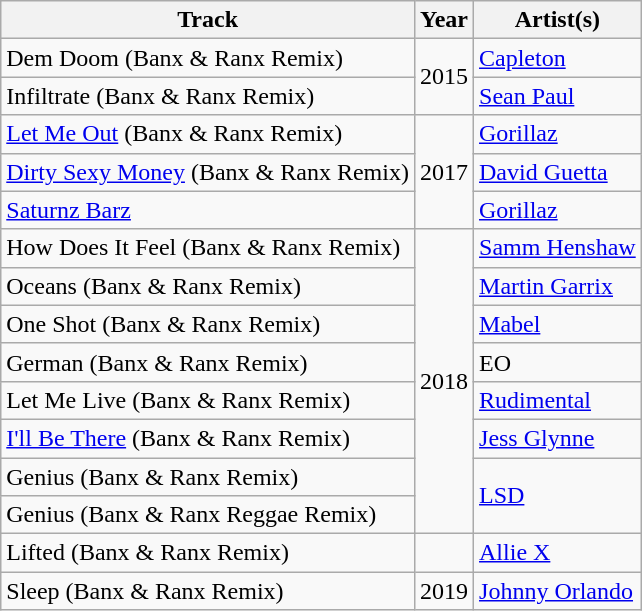<table class="wikitable">
<tr>
<th>Track</th>
<th>Year</th>
<th>Artist(s)</th>
</tr>
<tr>
<td>Dem Doom (Banx & Ranx Remix)</td>
<td rowspan="2">2015</td>
<td><a href='#'>Capleton</a></td>
</tr>
<tr>
<td>Infiltrate (Banx & Ranx Remix)</td>
<td><a href='#'>Sean Paul</a></td>
</tr>
<tr>
<td><a href='#'>Let Me Out</a> (Banx & Ranx Remix)<br></td>
<td rowspan="3">2017</td>
<td><a href='#'>Gorillaz</a></td>
</tr>
<tr>
<td><a href='#'>Dirty Sexy Money</a> (Banx & Ranx Remix)</td>
<td><a href='#'>David Guetta</a></td>
</tr>
<tr>
<td><a href='#'>Saturnz Barz</a></td>
<td><a href='#'>Gorillaz</a></td>
</tr>
<tr>
<td>How Does It Feel (Banx & Ranx Remix)</td>
<td rowspan="8">2018</td>
<td><a href='#'>Samm Henshaw</a></td>
</tr>
<tr>
<td>Oceans (Banx & Ranx Remix)<br></td>
<td><a href='#'>Martin Garrix</a></td>
</tr>
<tr>
<td>One Shot (Banx & Ranx Remix)</td>
<td><a href='#'>Mabel</a></td>
</tr>
<tr>
<td>German (Banx & Ranx Remix)</td>
<td>EO</td>
</tr>
<tr>
<td>Let Me Live (Banx & Ranx Remix)<br></td>
<td><a href='#'>Rudimental</a></td>
</tr>
<tr>
<td><a href='#'>I'll Be There</a> (Banx & Ranx Remix)</td>
<td><a href='#'>Jess Glynne</a></td>
</tr>
<tr>
<td>Genius (Banx & Ranx Remix)<br></td>
<td rowspan="2"><a href='#'>LSD</a></td>
</tr>
<tr>
<td>Genius (Banx & Ranx Reggae Remix)</td>
</tr>
<tr>
<td>Lifted (Banx & Ranx Remix)</td>
<td></td>
<td><a href='#'>Allie X</a></td>
</tr>
<tr>
<td>Sleep (Banx & Ranx Remix)</td>
<td>2019</td>
<td><a href='#'>Johnny Orlando</a></td>
</tr>
</table>
